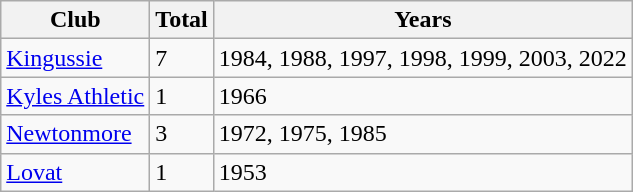<table class="wikitable sortable">
<tr>
<th>Club</th>
<th>Total</th>
<th>Years</th>
</tr>
<tr>
<td><a href='#'>Kingussie</a></td>
<td>7</td>
<td>1984, 1988, 1997, 1998, 1999, 2003, 2022</td>
</tr>
<tr>
<td><a href='#'>Kyles Athletic</a></td>
<td>1</td>
<td>1966</td>
</tr>
<tr>
<td><a href='#'>Newtonmore</a></td>
<td>3</td>
<td>1972, 1975, 1985</td>
</tr>
<tr>
<td><a href='#'>Lovat</a></td>
<td>1</td>
<td>1953</td>
</tr>
</table>
